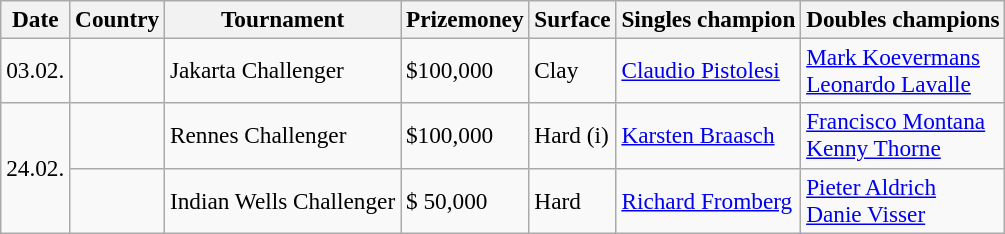<table class="sortable wikitable" style=font-size:97%>
<tr>
<th>Date</th>
<th>Country</th>
<th>Tournament</th>
<th>Prizemoney</th>
<th>Surface</th>
<th>Singles champion</th>
<th>Doubles champions</th>
</tr>
<tr>
<td>03.02.</td>
<td></td>
<td>Jakarta Challenger</td>
<td>$100,000</td>
<td>Clay</td>
<td> <a href='#'>Claudio Pistolesi</a></td>
<td> <a href='#'>Mark Koevermans</a><br> <a href='#'>Leonardo Lavalle</a></td>
</tr>
<tr>
<td rowspan="2">24.02.</td>
<td></td>
<td>Rennes Challenger</td>
<td>$100,000</td>
<td>Hard (i)</td>
<td> <a href='#'>Karsten Braasch</a></td>
<td> <a href='#'>Francisco Montana</a><br> <a href='#'>Kenny Thorne</a></td>
</tr>
<tr>
<td></td>
<td>Indian Wells Challenger</td>
<td>$ 50,000</td>
<td>Hard</td>
<td> <a href='#'>Richard Fromberg</a></td>
<td> <a href='#'>Pieter Aldrich</a><br> <a href='#'>Danie Visser</a></td>
</tr>
</table>
